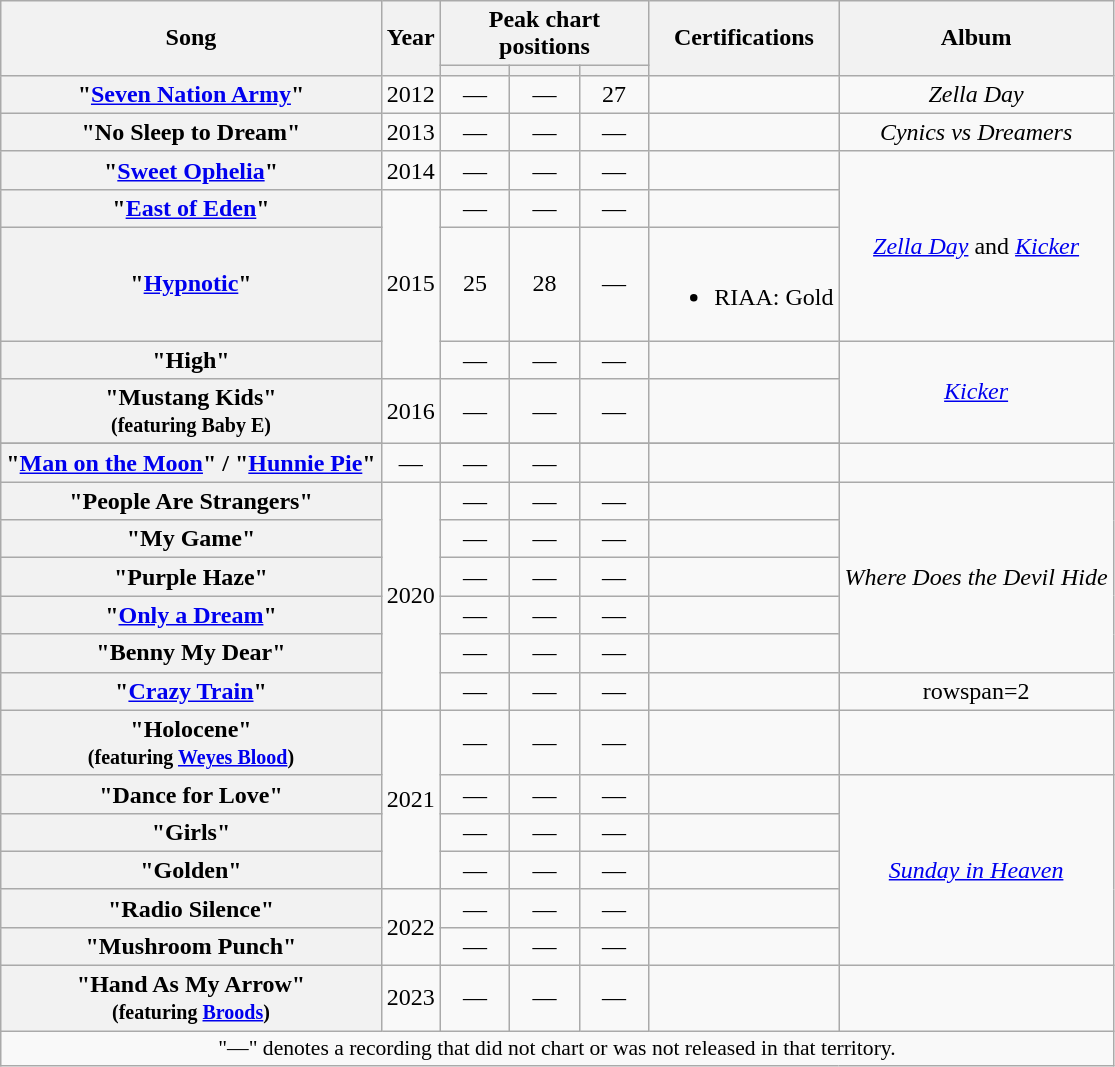<table class="wikitable plainrowheaders" style=text-align:center;>
<tr>
<th rowspan="2">Song</th>
<th rowspan="2">Year</th>
<th colspan="3">Peak chart positions</th>
<th rowspan="2">Certifications</th>
<th rowspan="2">Album</th>
</tr>
<tr style="font-size:smaller;">
<th style="width:3em;"></th>
<th style="width:3em;"></th>
<th style="width:3em;"></th>
</tr>
<tr>
<th scope="row">"<a href='#'>Seven Nation Army</a>"</th>
<td>2012</td>
<td>—</td>
<td>—</td>
<td>27</td>
<td></td>
<td><em>Zella Day</em></td>
</tr>
<tr>
<th scope="row">"No Sleep to Dream"</th>
<td>2013</td>
<td>—</td>
<td>—</td>
<td>—</td>
<td></td>
<td><em>Cynics vs Dreamers</em></td>
</tr>
<tr>
<th scope="row">"<a href='#'>Sweet Ophelia</a>"</th>
<td>2014</td>
<td>—</td>
<td>—</td>
<td>—</td>
<td></td>
<td rowspan="3"><em><a href='#'>Zella Day</a></em> and <em><a href='#'>Kicker</a></em></td>
</tr>
<tr>
<th scope="row">"<a href='#'>East of Eden</a>"</th>
<td rowspan="3">2015</td>
<td>—</td>
<td>—</td>
<td>—</td>
<td></td>
</tr>
<tr>
<th scope="row">"<a href='#'>Hypnotic</a>"</th>
<td>25</td>
<td>28</td>
<td>—</td>
<td><br><ul><li>RIAA: Gold</li></ul></td>
</tr>
<tr>
<th scope="row">"High"</th>
<td>—</td>
<td>—</td>
<td>—</td>
<td></td>
<td rowspan="2"><em><a href='#'>Kicker</a></em></td>
</tr>
<tr>
<th scope="row">"Mustang Kids"<br><small>(featuring Baby E)</small></th>
<td rowspan="2">2016</td>
<td>—</td>
<td>—</td>
<td>—</td>
<td></td>
</tr>
<tr>
</tr>
<tr>
<th scope="row">"<a href='#'>Man on the Moon</a>" / "<a href='#'>Hunnie Pie</a>"</th>
<td>—</td>
<td>—</td>
<td>—</td>
<td></td>
<td></td>
</tr>
<tr>
<th scope="row">"People Are Strangers"</th>
<td rowspan="6">2020</td>
<td>—</td>
<td>—</td>
<td>—</td>
<td></td>
<td rowspan="5"><em>Where Does the Devil Hide</em></td>
</tr>
<tr>
<th scope="row">"My Game"</th>
<td>—</td>
<td>—</td>
<td>—</td>
<td></td>
</tr>
<tr>
<th scope="row">"Purple Haze"</th>
<td>—</td>
<td>—</td>
<td>—</td>
<td></td>
</tr>
<tr>
<th scope="row">"<a href='#'>Only a Dream</a>"</th>
<td>—</td>
<td>—</td>
<td>—</td>
<td></td>
</tr>
<tr>
<th scope="row">"Benny My Dear"</th>
<td>—</td>
<td>—</td>
<td>—</td>
<td></td>
</tr>
<tr>
<th scope="row">"<a href='#'>Crazy Train</a>"</th>
<td>—</td>
<td>—</td>
<td>—</td>
<td></td>
<td>rowspan=2 </td>
</tr>
<tr>
<th scope="row">"Holocene"<br><small>(featuring <a href='#'>Weyes Blood</a>)</small></th>
<td rowspan="4">2021</td>
<td>—</td>
<td>—</td>
<td>—</td>
<td></td>
</tr>
<tr>
<th scope="row">"Dance for Love"</th>
<td>—</td>
<td>—</td>
<td>—</td>
<td></td>
<td rowspan=5><em><a href='#'>Sunday in Heaven</a></em></td>
</tr>
<tr>
<th scope="row">"Girls"</th>
<td>—</td>
<td>—</td>
<td>—</td>
<td></td>
</tr>
<tr>
<th scope="row">"Golden"</th>
<td>—</td>
<td>—</td>
<td>—</td>
<td></td>
</tr>
<tr>
<th scope="row">"Radio Silence"</th>
<td rowspan=2>2022</td>
<td>—</td>
<td>—</td>
<td>—</td>
<td></td>
</tr>
<tr>
<th scope="row">"Mushroom Punch"</th>
<td>—</td>
<td>—</td>
<td>—</td>
<td></td>
</tr>
<tr>
<th scope="row">"Hand As My Arrow"<br><small>(featuring <a href='#'>Broods</a>)</small></th>
<td>2023</td>
<td>—</td>
<td>—</td>
<td>—</td>
<td></td>
<td></td>
</tr>
<tr>
<td colspan="7" style="font-size:90%">"—" denotes a recording that did not chart or was not released in that territory.</td>
</tr>
</table>
